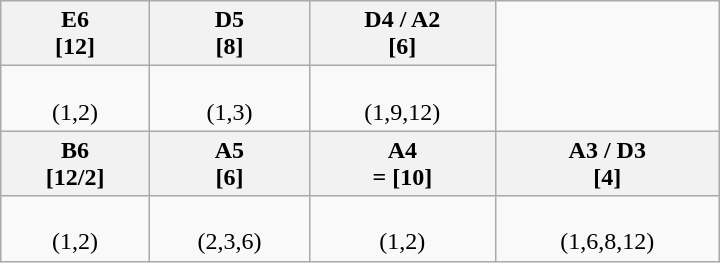<table class=wikitable width=480>
<tr>
<th>E6<br>[12]</th>
<th>D5<br>[8]</th>
<th>D4 / A2<br>[6]</th>
</tr>
<tr valign=top align=center>
<td><br>(1,2)</td>
<td><br>(1,3)</td>
<td><br>(1,9,12)</td>
</tr>
<tr>
<th>B6<br>[12/2]</th>
<th>A5<br>[6]</th>
<th>A4<br> = [10]</th>
<th>A3 / D3<br>[4]</th>
</tr>
<tr valign=top align=center>
<td><br>(1,2)</td>
<td><br>(2,3,6)</td>
<td><br>(1,2)</td>
<td><br>(1,6,8,12)</td>
</tr>
</table>
